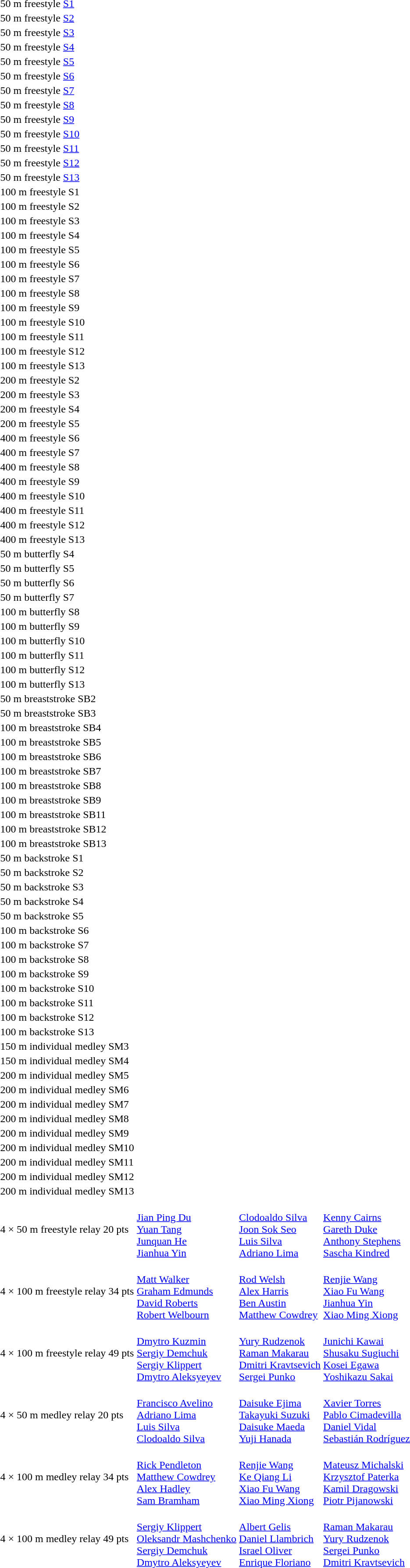<table>
<tr>
<td>50 m freestyle <a href='#'>S1</a><br></td>
<td></td>
<td></td>
<td></td>
</tr>
<tr>
<td>50 m freestyle <a href='#'>S2</a><br></td>
<td></td>
<td></td>
<td></td>
</tr>
<tr>
<td>50 m freestyle <a href='#'>S3</a><br></td>
<td></td>
<td></td>
<td></td>
</tr>
<tr>
<td>50 m freestyle <a href='#'>S4</a><br></td>
<td></td>
<td></td>
<td></td>
</tr>
<tr>
<td>50 m freestyle <a href='#'>S5</a><br></td>
<td></td>
<td></td>
<td></td>
</tr>
<tr>
<td>50 m freestyle <a href='#'>S6</a><br></td>
<td></td>
<td></td>
<td></td>
</tr>
<tr>
<td>50 m freestyle <a href='#'>S7</a><br></td>
<td></td>
<td></td>
<td></td>
</tr>
<tr>
<td>50 m freestyle <a href='#'>S8</a><br></td>
<td></td>
<td></td>
<td></td>
</tr>
<tr>
<td>50 m freestyle <a href='#'>S9</a><br></td>
<td></td>
<td></td>
<td></td>
</tr>
<tr>
<td>50 m freestyle <a href='#'>S10</a><br></td>
<td></td>
<td></td>
<td></td>
</tr>
<tr>
<td>50 m freestyle <a href='#'>S11</a><br></td>
<td></td>
<td></td>
<td></td>
</tr>
<tr>
<td>50 m freestyle <a href='#'>S12</a><br></td>
<td></td>
<td></td>
<td></td>
</tr>
<tr>
<td>50 m freestyle <a href='#'>S13</a><br></td>
<td></td>
<td></td>
<td></td>
</tr>
<tr>
<td>100 m freestyle S1<br></td>
<td></td>
<td></td>
<td></td>
</tr>
<tr>
<td>100 m freestyle S2<br></td>
<td></td>
<td></td>
<td></td>
</tr>
<tr>
<td>100 m freestyle S3<br></td>
<td></td>
<td></td>
<td></td>
</tr>
<tr>
<td>100 m freestyle S4<br></td>
<td></td>
<td></td>
<td></td>
</tr>
<tr>
<td>100 m freestyle S5<br></td>
<td></td>
<td></td>
<td></td>
</tr>
<tr>
<td>100 m freestyle S6<br></td>
<td></td>
<td></td>
<td></td>
</tr>
<tr>
<td>100 m freestyle S7<br></td>
<td></td>
<td></td>
<td></td>
</tr>
<tr>
<td>100 m freestyle S8<br></td>
<td></td>
<td></td>
<td></td>
</tr>
<tr>
<td>100 m freestyle S9<br></td>
<td></td>
<td></td>
<td></td>
</tr>
<tr>
<td>100 m freestyle S10<br></td>
<td></td>
<td></td>
<td></td>
</tr>
<tr>
<td>100 m freestyle S11<br></td>
<td></td>
<td></td>
<td></td>
</tr>
<tr>
<td>100 m freestyle S12<br></td>
<td></td>
<td></td>
<td></td>
</tr>
<tr>
<td>100 m freestyle S13<br></td>
<td></td>
<td></td>
<td></td>
</tr>
<tr>
<td>200 m freestyle S2<br></td>
<td></td>
<td></td>
<td></td>
</tr>
<tr>
<td>200 m freestyle S3<br></td>
<td></td>
<td></td>
<td></td>
</tr>
<tr>
<td>200 m freestyle S4<br></td>
<td></td>
<td></td>
<td></td>
</tr>
<tr>
<td>200 m freestyle S5<br></td>
<td></td>
<td></td>
<td></td>
</tr>
<tr>
<td>400 m freestyle S6<br></td>
<td></td>
<td></td>
<td></td>
</tr>
<tr>
<td>400 m freestyle S7<br></td>
<td></td>
<td></td>
<td></td>
</tr>
<tr>
<td>400 m freestyle S8<br></td>
<td></td>
<td></td>
<td></td>
</tr>
<tr>
<td>400 m freestyle S9<br></td>
<td></td>
<td></td>
<td></td>
</tr>
<tr>
<td>400 m freestyle S10<br></td>
<td></td>
<td></td>
<td></td>
</tr>
<tr>
<td>400 m freestyle S11<br></td>
<td></td>
<td></td>
<td></td>
</tr>
<tr>
<td>400 m freestyle S12<br></td>
<td></td>
<td></td>
<td></td>
</tr>
<tr>
<td>400 m freestyle S13<br></td>
<td></td>
<td></td>
<td></td>
</tr>
<tr>
<td>50 m butterfly S4<br></td>
<td></td>
<td></td>
<td></td>
</tr>
<tr>
<td>50 m butterfly S5<br></td>
<td></td>
<td></td>
<td></td>
</tr>
<tr>
<td>50 m butterfly S6<br></td>
<td></td>
<td></td>
<td></td>
</tr>
<tr>
<td>50 m butterfly S7<br></td>
<td></td>
<td></td>
<td></td>
</tr>
<tr>
<td>100 m butterfly S8<br></td>
<td></td>
<td></td>
<td></td>
</tr>
<tr>
<td>100 m butterfly S9<br></td>
<td></td>
<td></td>
<td></td>
</tr>
<tr>
<td>100 m butterfly S10<br></td>
<td></td>
<td></td>
<td></td>
</tr>
<tr>
<td>100 m butterfly S11<br></td>
<td></td>
<td></td>
<td></td>
</tr>
<tr>
<td>100 m butterfly S12<br></td>
<td></td>
<td></td>
<td></td>
</tr>
<tr>
<td>100 m butterfly S13<br></td>
<td></td>
<td></td>
<td></td>
</tr>
<tr>
<td>50 m breaststroke SB2<br></td>
<td></td>
<td></td>
<td></td>
</tr>
<tr>
<td>50 m breaststroke SB3<br></td>
<td></td>
<td></td>
<td></td>
</tr>
<tr>
<td>100 m breaststroke SB4<br></td>
<td></td>
<td></td>
<td></td>
</tr>
<tr>
<td>100 m breaststroke SB5<br></td>
<td></td>
<td></td>
<td></td>
</tr>
<tr>
<td>100 m breaststroke SB6<br></td>
<td></td>
<td></td>
<td></td>
</tr>
<tr>
<td>100 m breaststroke SB7<br></td>
<td></td>
<td></td>
<td><br></td>
</tr>
<tr>
<td>100 m breaststroke SB8<br></td>
<td></td>
<td></td>
<td></td>
</tr>
<tr>
<td>100 m breaststroke SB9<br></td>
<td></td>
<td></td>
<td></td>
</tr>
<tr>
<td>100 m breaststroke SB11<br></td>
<td></td>
<td></td>
<td></td>
</tr>
<tr>
<td>100 m breaststroke SB12<br></td>
<td></td>
<td></td>
<td></td>
</tr>
<tr>
<td>100 m breaststroke SB13<br></td>
<td><br></td>
<td></td>
<td></td>
</tr>
<tr>
<td>50 m backstroke S1<br></td>
<td></td>
<td></td>
<td></td>
</tr>
<tr>
<td>50 m backstroke S2<br></td>
<td></td>
<td></td>
<td></td>
</tr>
<tr>
<td>50 m backstroke S3<br></td>
<td></td>
<td></td>
<td></td>
</tr>
<tr>
<td>50 m backstroke S4<br></td>
<td></td>
<td></td>
<td></td>
</tr>
<tr>
<td>50 m backstroke S5<br></td>
<td></td>
<td></td>
<td></td>
</tr>
<tr>
<td>100 m backstroke S6<br></td>
<td></td>
<td></td>
<td></td>
</tr>
<tr>
<td>100 m backstroke S7<br></td>
<td></td>
<td></td>
<td></td>
</tr>
<tr>
<td>100 m backstroke S8<br></td>
<td></td>
<td></td>
<td></td>
</tr>
<tr>
<td>100 m backstroke S9<br></td>
<td></td>
<td></td>
<td></td>
</tr>
<tr>
<td>100 m backstroke S10<br></td>
<td></td>
<td></td>
<td></td>
</tr>
<tr>
<td>100 m backstroke S11<br></td>
<td></td>
<td></td>
<td></td>
</tr>
<tr>
<td>100 m backstroke S12<br></td>
<td></td>
<td></td>
<td></td>
</tr>
<tr>
<td>100 m backstroke S13<br></td>
<td></td>
<td></td>
<td></td>
</tr>
<tr>
<td>150 m individual medley SM3<br></td>
<td></td>
<td></td>
<td></td>
</tr>
<tr>
<td>150 m individual medley SM4<br></td>
<td></td>
<td></td>
<td></td>
</tr>
<tr>
<td>200 m individual medley SM5<br></td>
<td></td>
<td></td>
<td></td>
</tr>
<tr>
<td>200 m individual medley SM6<br></td>
<td></td>
<td></td>
<td></td>
</tr>
<tr>
<td>200 m individual medley SM7<br></td>
<td></td>
<td></td>
<td></td>
</tr>
<tr>
<td>200 m individual medley SM8<br></td>
<td></td>
<td></td>
<td></td>
</tr>
<tr>
<td>200 m individual medley SM9<br></td>
<td></td>
<td></td>
<td></td>
</tr>
<tr>
<td>200 m individual medley SM10<br></td>
<td></td>
<td></td>
<td></td>
</tr>
<tr>
<td>200 m individual medley SM11<br></td>
<td></td>
<td></td>
<td></td>
</tr>
<tr>
<td>200 m individual medley SM12<br></td>
<td></td>
<td></td>
<td></td>
</tr>
<tr>
<td>200 m individual medley SM13<br></td>
<td></td>
<td></td>
<td></td>
</tr>
<tr>
<td>4 × 50 m freestyle relay 20 pts<br></td>
<td> <br> <a href='#'>Jian Ping Du</a> <br> <a href='#'>Yuan Tang</a> <br> <a href='#'>Junquan He</a> <br> <a href='#'>Jianhua Yin</a></td>
<td> <br> <a href='#'>Clodoaldo Silva</a> <br> <a href='#'>Joon Sok Seo</a> <br> <a href='#'>Luis Silva</a> <br> <a href='#'>Adriano Lima</a></td>
<td> <br> <a href='#'>Kenny Cairns</a> <br> <a href='#'>Gareth Duke</a> <br> <a href='#'>Anthony Stephens</a> <br> <a href='#'>Sascha Kindred</a></td>
</tr>
<tr>
<td>4 × 100 m freestyle relay 34 pts<br></td>
<td> <br> <a href='#'>Matt Walker</a> <br> <a href='#'>Graham Edmunds</a> <br> <a href='#'>David Roberts</a> <br> <a href='#'>Robert Welbourn</a></td>
<td> <br> <a href='#'>Rod Welsh</a> <br> <a href='#'>Alex Harris</a> <br> <a href='#'>Ben Austin</a> <br> <a href='#'>Matthew Cowdrey</a></td>
<td> <br> <a href='#'>Renjie Wang</a> <br> <a href='#'>Xiao Fu Wang</a> <br> <a href='#'>Jianhua Yin</a> <br> <a href='#'>Xiao Ming Xiong</a></td>
</tr>
<tr>
<td>4 × 100 m freestyle relay 49 pts<br></td>
<td> <br> <a href='#'>Dmytro Kuzmin</a> <br> <a href='#'>Sergiy Demchuk</a> <br> <a href='#'>Sergiy Klippert</a> <br> <a href='#'>Dmytro Aleksyeyev</a></td>
<td> <br> <a href='#'>Yury Rudzenok</a> <br> <a href='#'>Raman Makarau</a> <br> <a href='#'>Dmitri Kravtsevich</a> <br> <a href='#'>Sergei Punko</a></td>
<td> <br> <a href='#'>Junichi Kawai</a> <br> <a href='#'>Shusaku Sugiuchi</a> <br> <a href='#'>Kosei Egawa</a> <br> <a href='#'>Yoshikazu Sakai</a></td>
</tr>
<tr>
<td>4 × 50 m medley relay 20 pts<br></td>
<td> <br> <a href='#'>Francisco Avelino</a> <br> <a href='#'>Adriano Lima</a> <br> <a href='#'>Luis Silva</a> <br> <a href='#'>Clodoaldo Silva</a></td>
<td> <br> <a href='#'>Daisuke Ejima</a> <br> <a href='#'>Takayuki Suzuki</a> <br> <a href='#'>Daisuke Maeda</a> <br> <a href='#'>Yuji Hanada</a></td>
<td> <br> <a href='#'>Xavier Torres</a> <br> <a href='#'>Pablo Cimadevilla</a> <br> <a href='#'>Daniel Vidal</a> <br> <a href='#'>Sebastián Rodríguez</a></td>
</tr>
<tr>
<td>4 × 100 m medley relay 34 pts<br></td>
<td> <br> <a href='#'>Rick Pendleton</a> <br> <a href='#'>Matthew Cowdrey</a> <br> <a href='#'>Alex Hadley</a> <br> <a href='#'>Sam Bramham</a></td>
<td> <br> <a href='#'>Renjie Wang</a> <br> <a href='#'>Ke Qiang Li</a> <br> <a href='#'>Xiao Fu Wang</a> <br> <a href='#'>Xiao Ming Xiong</a></td>
<td> <br> <a href='#'>Mateusz Michalski</a> <br> <a href='#'>Krzysztof Paterka</a> <br> <a href='#'>Kamil Dragowski</a> <br> <a href='#'>Piotr Pijanowski</a></td>
</tr>
<tr>
<td>4 × 100 m medley relay 49 pts<br></td>
<td> <br> <a href='#'>Sergiy Klippert</a> <br> <a href='#'>Oleksandr Mashchenko</a> <br> <a href='#'>Sergiy Demchuk</a> <br> <a href='#'>Dmytro Aleksyeyev</a></td>
<td> <br> <a href='#'>Albert Gelis</a> <br> <a href='#'>Daniel Llambrich</a> <br> <a href='#'>Israel Oliver</a> <br> <a href='#'>Enrique Floriano</a></td>
<td> <br> <a href='#'>Raman Makarau</a> <br> <a href='#'>Yury Rudzenok</a> <br> <a href='#'>Sergei Punko</a> <br> <a href='#'>Dmitri Kravtsevich</a></td>
</tr>
</table>
